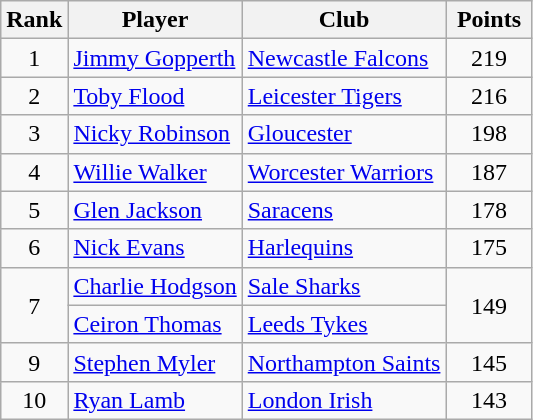<table class="wikitable" style="text-align:center">
<tr>
<th>Rank</th>
<th>Player</th>
<th>Club</th>
<th style="width:50px">Points</th>
</tr>
<tr>
<td>1</td>
<td align=left> <a href='#'>Jimmy Gopperth</a></td>
<td align=left><a href='#'>Newcastle Falcons</a></td>
<td>219</td>
</tr>
<tr>
<td>2</td>
<td align=left> <a href='#'>Toby Flood</a></td>
<td align=left><a href='#'>Leicester Tigers</a></td>
<td>216</td>
</tr>
<tr>
<td>3</td>
<td align=left> <a href='#'>Nicky Robinson</a></td>
<td align=left><a href='#'>Gloucester</a></td>
<td>198</td>
</tr>
<tr>
<td>4</td>
<td align=left> <a href='#'>Willie Walker</a></td>
<td align=left><a href='#'>Worcester Warriors</a></td>
<td>187</td>
</tr>
<tr>
<td>5</td>
<td align=left> <a href='#'>Glen Jackson</a></td>
<td align=left><a href='#'>Saracens</a></td>
<td>178</td>
</tr>
<tr>
<td>6</td>
<td align=left> <a href='#'>Nick Evans</a></td>
<td align=left><a href='#'>Harlequins</a></td>
<td>175</td>
</tr>
<tr>
<td rowspan=2>7</td>
<td align=left> <a href='#'>Charlie Hodgson</a></td>
<td align=left><a href='#'>Sale Sharks</a></td>
<td rowspan=2>149</td>
</tr>
<tr>
<td align=left> <a href='#'>Ceiron Thomas</a></td>
<td align=left><a href='#'>Leeds Tykes</a></td>
</tr>
<tr>
<td>9</td>
<td align=left> <a href='#'>Stephen Myler</a></td>
<td align=left><a href='#'>Northampton Saints</a></td>
<td>145</td>
</tr>
<tr>
<td>10</td>
<td align=left> <a href='#'>Ryan Lamb</a></td>
<td align=left><a href='#'>London Irish</a></td>
<td>143</td>
</tr>
</table>
